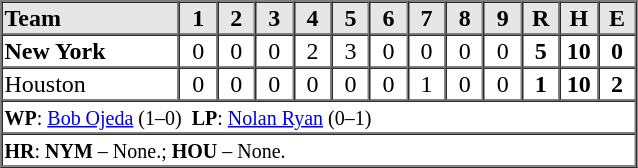<table border=1 cellspacing=0 width=425 style="margin-left:3em;">
<tr style="text-align:center; background-color:#e6e6e6;">
<th align=left width=28%>Team</th>
<th width=6%>1</th>
<th width=6%>2</th>
<th width=6%>3</th>
<th width=6%>4</th>
<th width=6%>5</th>
<th width=6%>6</th>
<th width=6%>7</th>
<th width=6%>8</th>
<th width=6%>9</th>
<th width=6%>R</th>
<th width=6%>H</th>
<th width=6%>E</th>
</tr>
<tr style="text-align:center;">
<td align=left><strong>New York</strong></td>
<td>0</td>
<td>0</td>
<td>0</td>
<td>2</td>
<td>3</td>
<td>0</td>
<td>0</td>
<td>0</td>
<td>0</td>
<td><strong>5</strong></td>
<td><strong>10</strong></td>
<td><strong>0</strong></td>
</tr>
<tr style="text-align:center;">
<td align=left>Houston</td>
<td>0</td>
<td>0</td>
<td>0</td>
<td>0</td>
<td>0</td>
<td>0</td>
<td>1</td>
<td>0</td>
<td>0</td>
<td><strong>1</strong></td>
<td><strong>10</strong></td>
<td><strong>2</strong></td>
</tr>
<tr style="text-align:left;">
<td colspan=13><small><strong>WP</strong>: <a href='#'>Bob Ojeda</a> (1–0)  <strong>LP</strong>: <a href='#'>Nolan Ryan</a> (0–1)</small></td>
</tr>
<tr style="text-align:left;">
<td colspan=13><small><strong>HR</strong>: <strong>NYM</strong> – None.; <strong>HOU</strong> – None.</small></td>
</tr>
</table>
